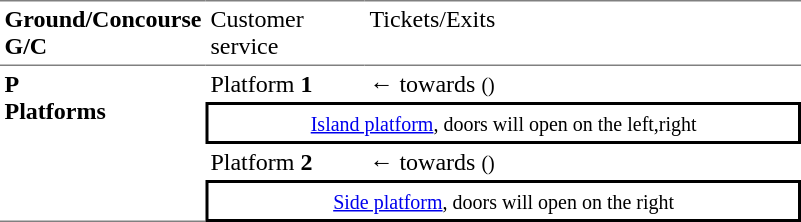<table table border=0 cellspacing=0 cellpadding=3>
<tr>
<td style="border-top:solid 1px gray;" width=50 valign=top><strong>Ground/Concourse<br>G/C</strong></td>
<td style="border-top:solid 1px gray;" width=100 valign=top>Customer service</td>
<td style="border-top:solid 1px gray;" width=285 valign=top>Tickets/Exits</td>
</tr>
<tr>
<td style="border-top:solid 1px gray;border-bottom:solid 1px gray;" rowspan=5 valign=top><strong>P<br>Platforms</strong></td>
</tr>
<tr>
<td style="border-top:solid 1px gray;">Platform <span><strong>1</strong></span></td>
<td style="border-top:solid 1px gray;">←  towards  <small>()</small></td>
</tr>
<tr>
<td style="border-bottom:solid 2px black;border-top:solid 2px black;border-right:solid 2px black;border-left:solid 2px black;text-align:center;" colspan=2><small><a href='#'>Island platform</a>, doors will open on the left,right</small></td>
</tr>
<tr>
<td>Platform <span><strong>2</strong></span></td>
<td>←  towards  <small>()</small></td>
</tr>
<tr>
<td style="border-top:solid 2px black;border-left:solid 2px black;border-right:solid 2px black;border-bottom:solid 2px black;text-align:center;" colspan=2><small><a href='#'>Side platform</a>, doors will open on the right</small></td>
</tr>
</table>
